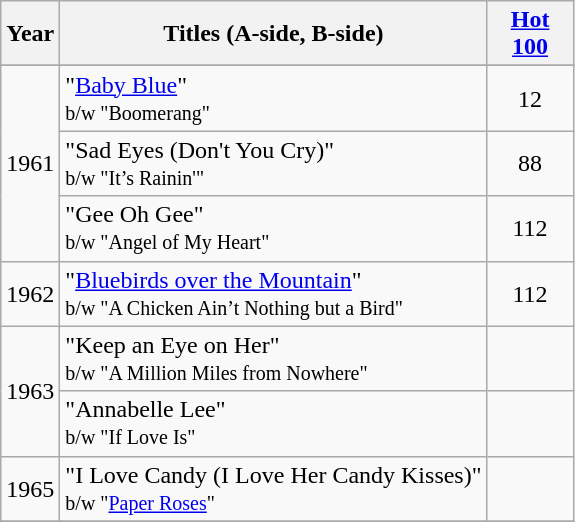<table class="wikitable">
<tr>
<th>Year</th>
<th>Titles (A-side, B-side)</th>
<th width="50"><a href='#'>Hot 100</a></th>
</tr>
<tr>
</tr>
<tr>
<td rowspan="3">1961</td>
<td align="left">"<a href='#'>Baby Blue</a>"<br><small>b/w "Boomerang"</small></td>
<td align="center">12</td>
</tr>
<tr>
<td align="left">"Sad Eyes (Don't You Cry)"<br><small>b/w "It’s Rainin'"</small></td>
<td align="center">88</td>
</tr>
<tr>
<td align="left">"Gee Oh Gee"<br><small>b/w "Angel of My Heart"</small></td>
<td align="center">112</td>
</tr>
<tr>
<td>1962</td>
<td align="left">"<a href='#'>Bluebirds over the Mountain</a>"<br><small>b/w "A Chicken Ain’t Nothing but a Bird"</small></td>
<td align="center">112</td>
</tr>
<tr>
<td rowspan="2">1963</td>
<td align="left">"Keep an Eye on Her"<br><small>b/w "A Million Miles from Nowhere"</small></td>
<td align="center"></td>
</tr>
<tr>
<td align="left">"Annabelle Lee"<br><small>b/w "If Love Is"</small></td>
<td align="center"></td>
</tr>
<tr>
<td>1965</td>
<td align="left">"I Love Candy (I Love Her Candy Kisses)"<br><small>b/w "<a href='#'>Paper Roses</a>"</small></td>
<td align="center"></td>
</tr>
<tr>
</tr>
</table>
